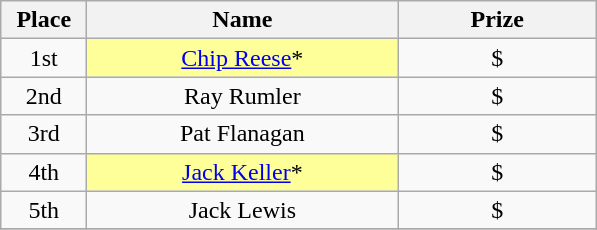<table class="wikitable">
<tr>
<th width="50">Place</th>
<th width="200">Name</th>
<th width="125">Prize</th>
</tr>
<tr>
<td align = "center">1st</td>
<td align = "center" bgcolor="#FFFF99"><a href='#'>Chip Reese</a>*</td>
<td align = "center">$</td>
</tr>
<tr>
<td align = "center">2nd</td>
<td align = "center">Ray Rumler</td>
<td align = "center">$</td>
</tr>
<tr>
<td align = "center">3rd</td>
<td align = "center">Pat Flanagan</td>
<td align = "center">$</td>
</tr>
<tr>
<td align = "center">4th</td>
<td align = "center" bgcolor="#FFFF99"><a href='#'>Jack Keller</a>*</td>
<td align = "center">$</td>
</tr>
<tr>
<td align = "center">5th</td>
<td align = "center">Jack Lewis</td>
<td align = "center">$</td>
</tr>
<tr>
</tr>
</table>
